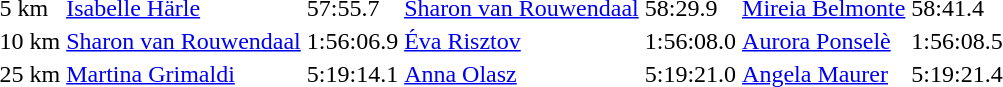<table>
<tr>
<td>5 km<br></td>
<td><a href='#'>Isabelle Härle</a><br></td>
<td>57:55.7</td>
<td><a href='#'>Sharon van Rouwendaal</a><br></td>
<td>58:29.9</td>
<td><a href='#'>Mireia Belmonte</a><br></td>
<td>58:41.4</td>
</tr>
<tr>
<td>10 km<br></td>
<td><a href='#'>Sharon van Rouwendaal</a><br></td>
<td>1:56:06.9</td>
<td><a href='#'>Éva Risztov</a><br></td>
<td>1:56:08.0</td>
<td><a href='#'>Aurora Ponselè</a><br></td>
<td>1:56:08.5</td>
</tr>
<tr>
<td>25 km<br></td>
<td><a href='#'>Martina Grimaldi</a><br></td>
<td>5:19:14.1</td>
<td><a href='#'>Anna Olasz</a><br></td>
<td>5:19:21.0</td>
<td><a href='#'>Angela Maurer</a><br></td>
<td>5:19:21.4</td>
</tr>
</table>
